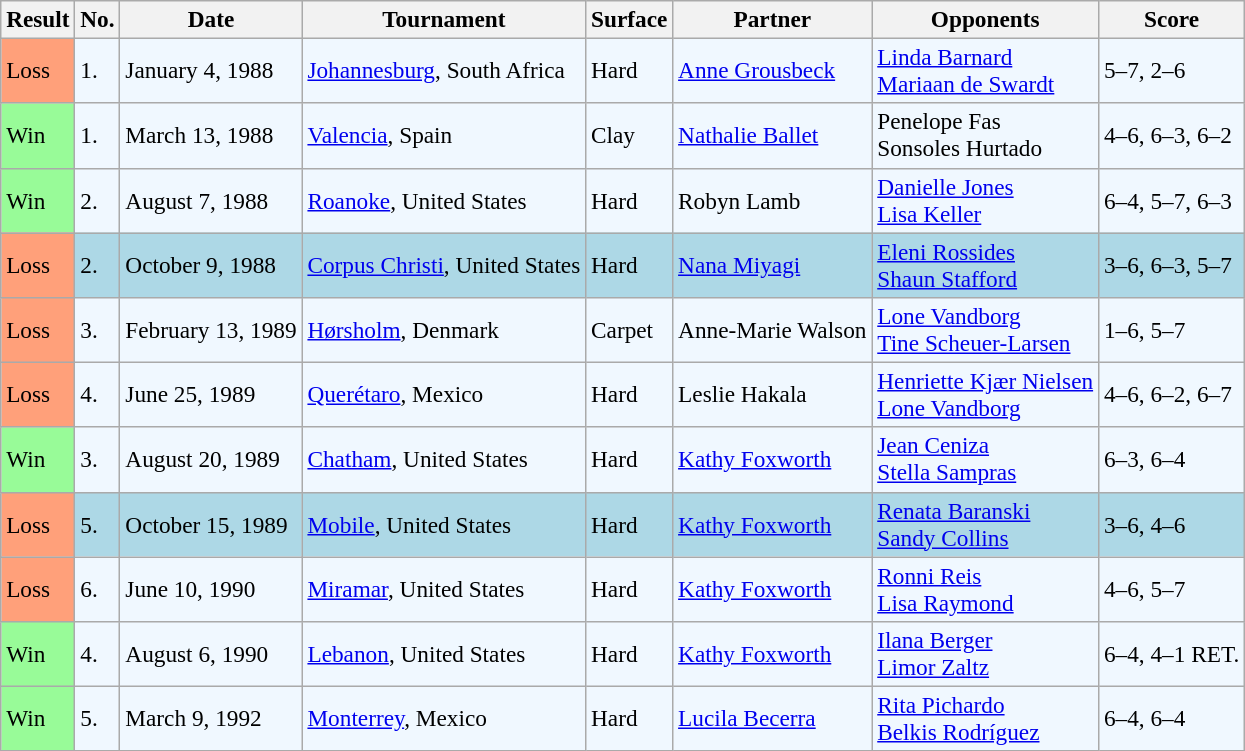<table class="sortable wikitable" style=font-size:97%>
<tr>
<th>Result</th>
<th>No.</th>
<th>Date</th>
<th>Tournament</th>
<th>Surface</th>
<th>Partner</th>
<th>Opponents</th>
<th>Score</th>
</tr>
<tr style="background:#f0f8ff;">
<td style="background:#ffa07a;">Loss</td>
<td>1.</td>
<td>January 4, 1988</td>
<td><a href='#'>Johannesburg</a>, South Africa</td>
<td>Hard</td>
<td> <a href='#'>Anne Grousbeck</a></td>
<td> <a href='#'>Linda Barnard</a> <br>  <a href='#'>Mariaan de Swardt</a></td>
<td>5–7, 2–6</td>
</tr>
<tr style="background:#f0f8ff;">
<td style="background:#98fb98;">Win</td>
<td>1.</td>
<td>March 13, 1988</td>
<td><a href='#'>Valencia</a>, Spain</td>
<td>Clay</td>
<td> <a href='#'>Nathalie Ballet</a></td>
<td> Penelope Fas <br>  Sonsoles Hurtado</td>
<td>4–6, 6–3, 6–2</td>
</tr>
<tr style="background:#f0f8ff;">
<td style="background:#98fb98;">Win</td>
<td>2.</td>
<td>August 7, 1988</td>
<td><a href='#'>Roanoke</a>, United States</td>
<td>Hard</td>
<td> Robyn Lamb</td>
<td> <a href='#'>Danielle Jones</a> <br>  <a href='#'>Lisa Keller</a></td>
<td>6–4, 5–7, 6–3</td>
</tr>
<tr style="background:lightblue;">
<td style="background:#ffa07a;">Loss</td>
<td>2.</td>
<td>October 9, 1988</td>
<td><a href='#'>Corpus Christi</a>, United States</td>
<td>Hard</td>
<td> <a href='#'>Nana Miyagi</a></td>
<td> <a href='#'>Eleni Rossides</a> <br>  <a href='#'>Shaun Stafford</a></td>
<td>3–6, 6–3, 5–7</td>
</tr>
<tr style="background:#f0f8ff;">
<td style="background:#ffa07a;">Loss</td>
<td>3.</td>
<td>February 13, 1989</td>
<td><a href='#'>Hørsholm</a>, Denmark</td>
<td>Carpet</td>
<td> Anne-Marie Walson</td>
<td> <a href='#'>Lone Vandborg</a> <br>  <a href='#'>Tine Scheuer-Larsen</a></td>
<td>1–6, 5–7</td>
</tr>
<tr style="background:#f0f8ff;">
<td style="background:#ffa07a;">Loss</td>
<td>4.</td>
<td>June 25, 1989</td>
<td><a href='#'>Querétaro</a>, Mexico</td>
<td>Hard</td>
<td> Leslie Hakala</td>
<td> <a href='#'>Henriette Kjær Nielsen</a><br>  <a href='#'>Lone Vandborg</a></td>
<td>4–6, 6–2, 6–7</td>
</tr>
<tr style="background:#f0f8ff;">
<td style="background:#98fb98;">Win</td>
<td>3.</td>
<td>August 20, 1989</td>
<td><a href='#'>Chatham</a>, United States</td>
<td>Hard</td>
<td> <a href='#'>Kathy Foxworth</a></td>
<td> <a href='#'>Jean Ceniza</a> <br>  <a href='#'>Stella Sampras</a></td>
<td>6–3, 6–4</td>
</tr>
<tr style="background:lightblue;">
<td style="background:#ffa07a;">Loss</td>
<td>5.</td>
<td>October 15, 1989</td>
<td><a href='#'>Mobile</a>, United States</td>
<td>Hard</td>
<td> <a href='#'>Kathy Foxworth</a></td>
<td> <a href='#'>Renata Baranski</a> <br>  <a href='#'>Sandy Collins</a></td>
<td>3–6, 4–6</td>
</tr>
<tr style="background:#f0f8ff;">
<td style="background:#ffa07a;">Loss</td>
<td>6.</td>
<td>June 10, 1990</td>
<td><a href='#'>Miramar</a>, United States</td>
<td>Hard</td>
<td> <a href='#'>Kathy Foxworth</a></td>
<td> <a href='#'>Ronni Reis</a> <br>  <a href='#'>Lisa Raymond</a></td>
<td>4–6, 5–7</td>
</tr>
<tr style="background:#f0f8ff;">
<td style="background:#98fb98;">Win</td>
<td>4.</td>
<td>August 6, 1990</td>
<td><a href='#'>Lebanon</a>, United States</td>
<td>Hard</td>
<td> <a href='#'>Kathy Foxworth</a></td>
<td> <a href='#'>Ilana Berger</a> <br>  <a href='#'>Limor Zaltz</a></td>
<td>6–4, 4–1 RET.</td>
</tr>
<tr style="background:#f0f8ff;">
<td style="background:#98fb98;">Win</td>
<td>5.</td>
<td>March 9, 1992</td>
<td><a href='#'>Monterrey</a>, Mexico</td>
<td>Hard</td>
<td> <a href='#'>Lucila Becerra</a></td>
<td> <a href='#'>Rita Pichardo</a> <br>  <a href='#'>Belkis Rodríguez</a></td>
<td>6–4, 6–4</td>
</tr>
</table>
